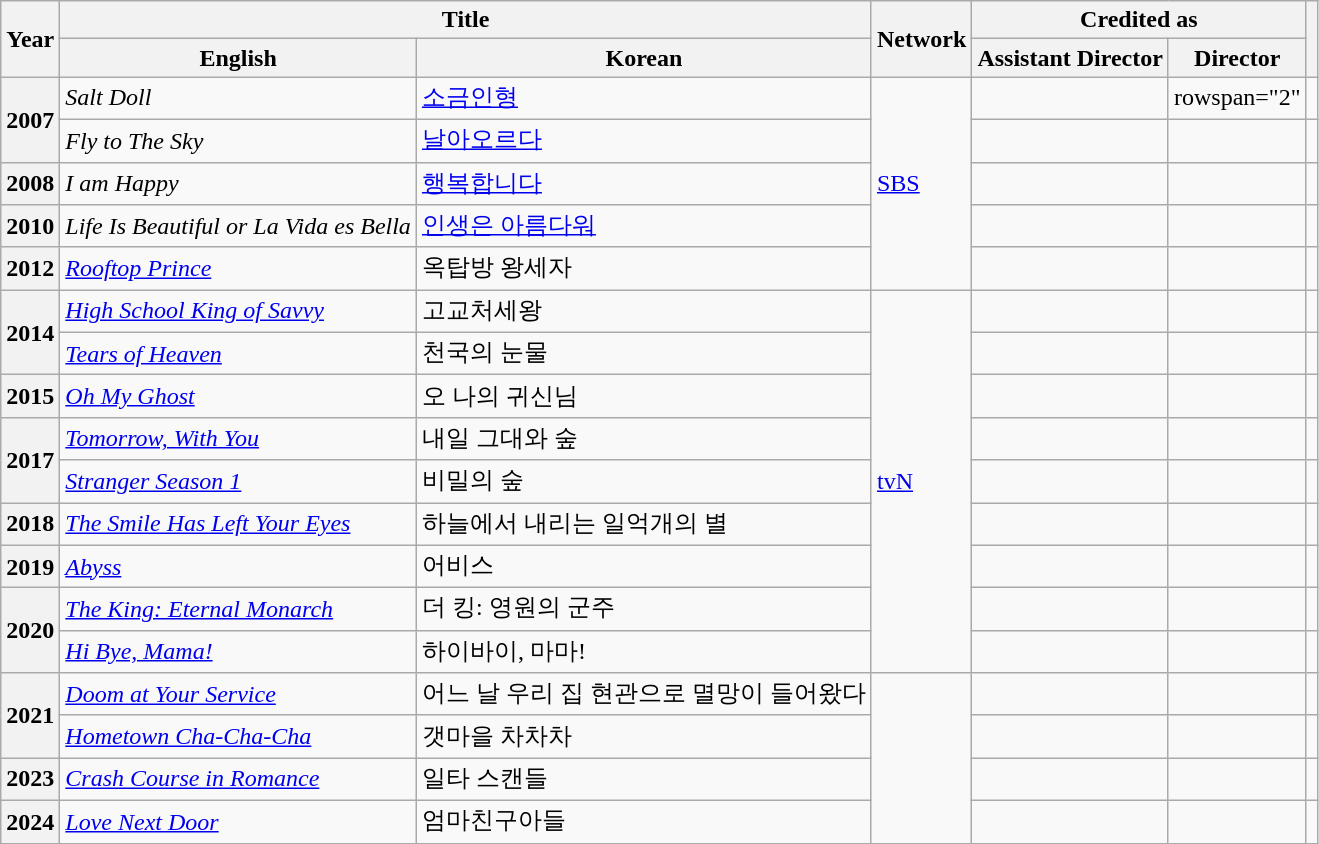<table class="wikitable sortable plainrowheaders">
<tr>
<th rowspan="2">Year</th>
<th colspan="2">Title</th>
<th rowspan="2">Network</th>
<th colspan="2">Credited as</th>
<th rowspan="2" class="unsortable"></th>
</tr>
<tr>
<th>English</th>
<th>Korean</th>
<th>Assistant Director</th>
<th>Director</th>
</tr>
<tr>
<th scope="row" rowspan="2">2007</th>
<td><em>Salt Doll</em></td>
<td><a href='#'>소금인형</a></td>
<td rowspan="5"><a href='#'>SBS</a></td>
<td></td>
<td>rowspan="2" </td>
<td></td>
</tr>
<tr>
<td><em>Fly to The Sky</em></td>
<td><a href='#'>날아오르다</a></td>
<td></td>
<td></td>
</tr>
<tr>
<th scope="row">2008</th>
<td><em>I am Happy</em></td>
<td><a href='#'>행복합니다</a></td>
<td></td>
<td></td>
<td></td>
</tr>
<tr>
<th scope="row">2010</th>
<td><em>Life Is Beautiful or La Vida es Bella</em></td>
<td><a href='#'>인생은 아름다워</a></td>
<td></td>
<td></td>
<td></td>
</tr>
<tr>
<th scope="row">2012</th>
<td><em><a href='#'>Rooftop Prince</a></em></td>
<td>옥탑방 왕세자</td>
<td></td>
<td></td>
<td></td>
</tr>
<tr>
<th rowspan="2" scope="row">2014</th>
<td><em><a href='#'>High School King of Savvy</a></em></td>
<td>고교처세왕</td>
<td rowspan="9"><a href='#'>tvN</a></td>
<td></td>
<td></td>
<td></td>
</tr>
<tr>
<td><em><a href='#'>Tears of Heaven</a></em></td>
<td>천국의 눈물</td>
<td></td>
<td></td>
<td></td>
</tr>
<tr>
<th scope="row">2015</th>
<td><em><a href='#'>Oh My Ghost</a></em></td>
<td>오 나의 귀신님</td>
<td></td>
<td></td>
<td></td>
</tr>
<tr>
<th rowspan="2" scope="row">2017</th>
<td><em><a href='#'>Tomorrow, With You</a></em></td>
<td>내일 그대와 숲</td>
<td></td>
<td></td>
<td></td>
</tr>
<tr>
<td><em><a href='#'>Stranger Season 1</a></em></td>
<td>비밀의 숲</td>
<td></td>
<td></td>
<td></td>
</tr>
<tr>
<th scope="row">2018</th>
<td><em><a href='#'>The Smile Has Left Your Eyes</a></em></td>
<td>하늘에서 내리는 일억개의 별</td>
<td></td>
<td></td>
<td></td>
</tr>
<tr>
<th scope="row">2019</th>
<td><em><a href='#'>Abyss</a></em></td>
<td>어비스</td>
<td></td>
<td></td>
<td></td>
</tr>
<tr>
<th rowspan="2" scope="row">2020</th>
<td><em><a href='#'>The King: Eternal Monarch</a></em></td>
<td>더 킹: 영원의 군주</td>
<td></td>
<td></td>
<td></td>
</tr>
<tr>
<td><em><a href='#'>Hi Bye, Mama!</a></em></td>
<td>하이바이, 마마!</td>
<td></td>
<td></td>
<td></td>
</tr>
<tr>
<th rowspan="2" scope="row">2021</th>
<td><em><a href='#'>Doom at Your Service</a></em></td>
<td>어느 날 우리 집 현관으로 멸망이 들어왔다</td>
<td rowspan="4"></td>
<td></td>
<td></td>
<td></td>
</tr>
<tr>
<td><em><a href='#'>Hometown Cha-Cha-Cha</a></em></td>
<td>갯마을 차차차</td>
<td></td>
<td></td>
<td></td>
</tr>
<tr>
<th scope="row">2023</th>
<td><em><a href='#'>Crash Course in Romance</a></em></td>
<td>일타 스캔들</td>
<td></td>
<td></td>
<td></td>
</tr>
<tr>
<th scope="row">2024</th>
<td><em><a href='#'>Love Next Door</a></em></td>
<td>엄마친구아들</td>
<td></td>
<td></td>
<td></td>
</tr>
</table>
